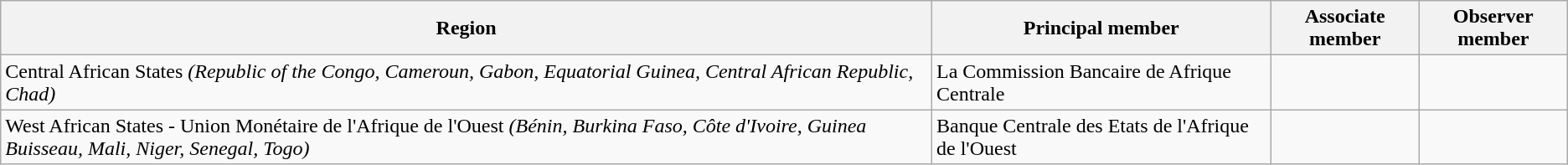<table class="wikitable">
<tr>
<th>Region</th>
<th>Principal member</th>
<th>Associate member</th>
<th>Observer member</th>
</tr>
<tr>
<td>Central African States <em>(Republic of the Congo, Cameroun, Gabon, Equatorial Guinea, Central African Republic, Chad)</em></td>
<td>La Commission Bancaire de Afrique Centrale</td>
<td></td>
<td></td>
</tr>
<tr>
<td>West African States - Union Monétaire de l'Afrique de l'Ouest <em>(Bénin, Burkina Faso, Côte d'Ivoire, Guinea Buisseau, Mali, Niger, Senegal, Togo)</em></td>
<td>Banque Centrale des Etats de l'Afrique de l'Ouest</td>
<td></td>
<td></td>
</tr>
</table>
